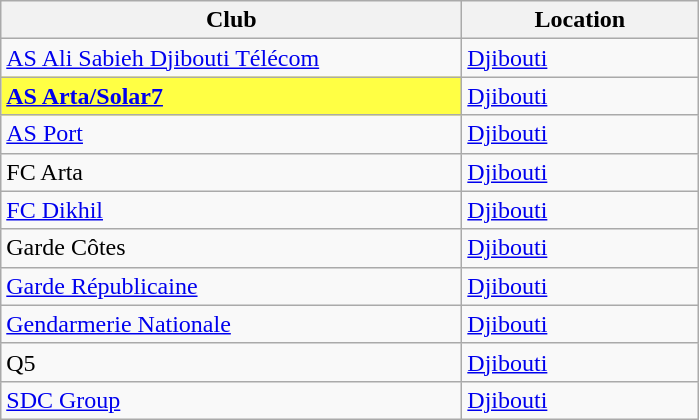<table class="wikitable sortable">
<tr>
<th width="300px" scope="col">Club</th>
<th width="150px" scope="col">Location</th>
</tr>
<tr>
<td><a href='#'>AS Ali Sabieh Djibouti Télécom</a></td>
<td><a href='#'>Djibouti</a></td>
</tr>
<tr>
<td bgcolor=#ffff44><strong><a href='#'>AS Arta/Solar7</a></strong></td>
<td><a href='#'>Djibouti</a></td>
</tr>
<tr>
<td><a href='#'>AS Port</a></td>
<td><a href='#'>Djibouti</a></td>
</tr>
<tr>
<td>FC Arta</td>
<td><a href='#'>Djibouti</a></td>
</tr>
<tr>
<td><a href='#'>FC Dikhil</a></td>
<td><a href='#'>Djibouti</a></td>
</tr>
<tr>
<td>Garde Côtes</td>
<td><a href='#'>Djibouti</a></td>
</tr>
<tr>
<td><a href='#'>Garde Républicaine</a></td>
<td><a href='#'>Djibouti</a></td>
</tr>
<tr>
<td><a href='#'>Gendarmerie Nationale</a></td>
<td><a href='#'>Djibouti</a></td>
</tr>
<tr>
<td>Q5</td>
<td><a href='#'>Djibouti</a></td>
</tr>
<tr>
<td><a href='#'>SDC Group</a></td>
<td><a href='#'>Djibouti</a></td>
</tr>
</table>
